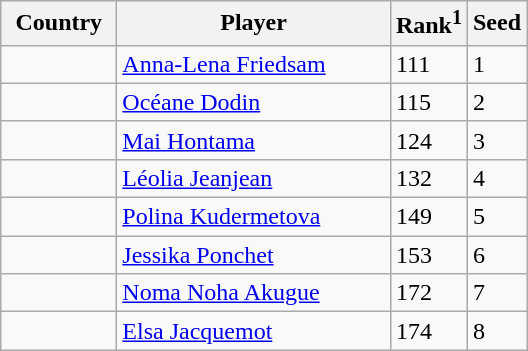<table class="sortable wikitable">
<tr>
<th width="70">Country</th>
<th width="175">Player</th>
<th>Rank<sup>1</sup></th>
<th>Seed</th>
</tr>
<tr>
<td></td>
<td><a href='#'>Anna-Lena Friedsam</a></td>
<td>111</td>
<td>1</td>
</tr>
<tr>
<td></td>
<td><a href='#'>Océane Dodin</a></td>
<td>115</td>
<td>2</td>
</tr>
<tr>
<td></td>
<td><a href='#'>Mai Hontama</a></td>
<td>124</td>
<td>3</td>
</tr>
<tr>
<td></td>
<td><a href='#'>Léolia Jeanjean</a></td>
<td>132</td>
<td>4</td>
</tr>
<tr>
<td></td>
<td><a href='#'>Polina Kudermetova</a></td>
<td>149</td>
<td>5</td>
</tr>
<tr>
<td></td>
<td><a href='#'>Jessika Ponchet</a></td>
<td>153</td>
<td>6</td>
</tr>
<tr>
<td></td>
<td><a href='#'>Noma Noha Akugue</a></td>
<td>172</td>
<td>7</td>
</tr>
<tr>
<td></td>
<td><a href='#'>Elsa Jacquemot</a></td>
<td>174</td>
<td>8</td>
</tr>
</table>
